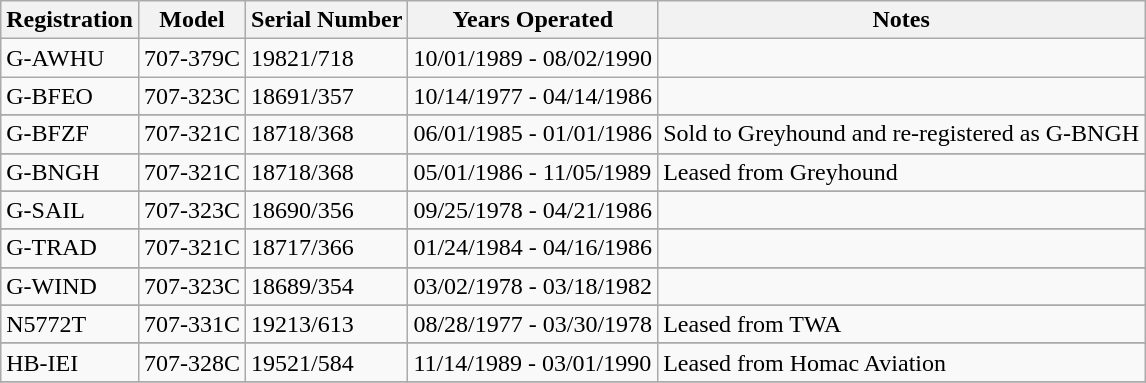<table class="wikitable" border="1">
<tr>
<th>Registration</th>
<th>Model</th>
<th>Serial Number</th>
<th>Years Operated</th>
<th>Notes</th>
</tr>
<tr>
<td>G-AWHU</td>
<td>707-379C</td>
<td>19821/718</td>
<td>10/01/1989 - 08/02/1990</td>
<td></td>
</tr>
<tr>
<td>G-BFEO</td>
<td>707-323C</td>
<td>18691/357</td>
<td>10/14/1977 - 04/14/1986</td>
<td></td>
</tr>
<tr>
</tr>
<tr>
<td>G-BFZF</td>
<td>707-321C</td>
<td>18718/368</td>
<td>06/01/1985 - 01/01/1986</td>
<td>Sold to Greyhound and re-registered as G-BNGH</td>
</tr>
<tr>
</tr>
<tr>
<td>G-BNGH</td>
<td>707-321C</td>
<td>18718/368</td>
<td>05/01/1986 - 11/05/1989</td>
<td>Leased from Greyhound</td>
</tr>
<tr>
</tr>
<tr>
<td>G-SAIL</td>
<td>707-323C</td>
<td>18690/356</td>
<td>09/25/1978 - 04/21/1986</td>
<td></td>
</tr>
<tr>
</tr>
<tr>
<td>G-TRAD</td>
<td>707-321C</td>
<td>18717/366</td>
<td>01/24/1984 - 04/16/1986</td>
<td></td>
</tr>
<tr>
</tr>
<tr>
<td>G-WIND</td>
<td>707-323C</td>
<td>18689/354</td>
<td>03/02/1978 - 03/18/1982</td>
<td></td>
</tr>
<tr>
</tr>
<tr>
<td>N5772T</td>
<td>707-331C</td>
<td>19213/613</td>
<td>08/28/1977 - 03/30/1978</td>
<td>Leased from TWA</td>
</tr>
<tr>
</tr>
<tr>
<td>HB-IEI</td>
<td>707-328C</td>
<td>19521/584</td>
<td>11/14/1989 - 03/01/1990</td>
<td>Leased from Homac Aviation</td>
</tr>
<tr>
</tr>
</table>
